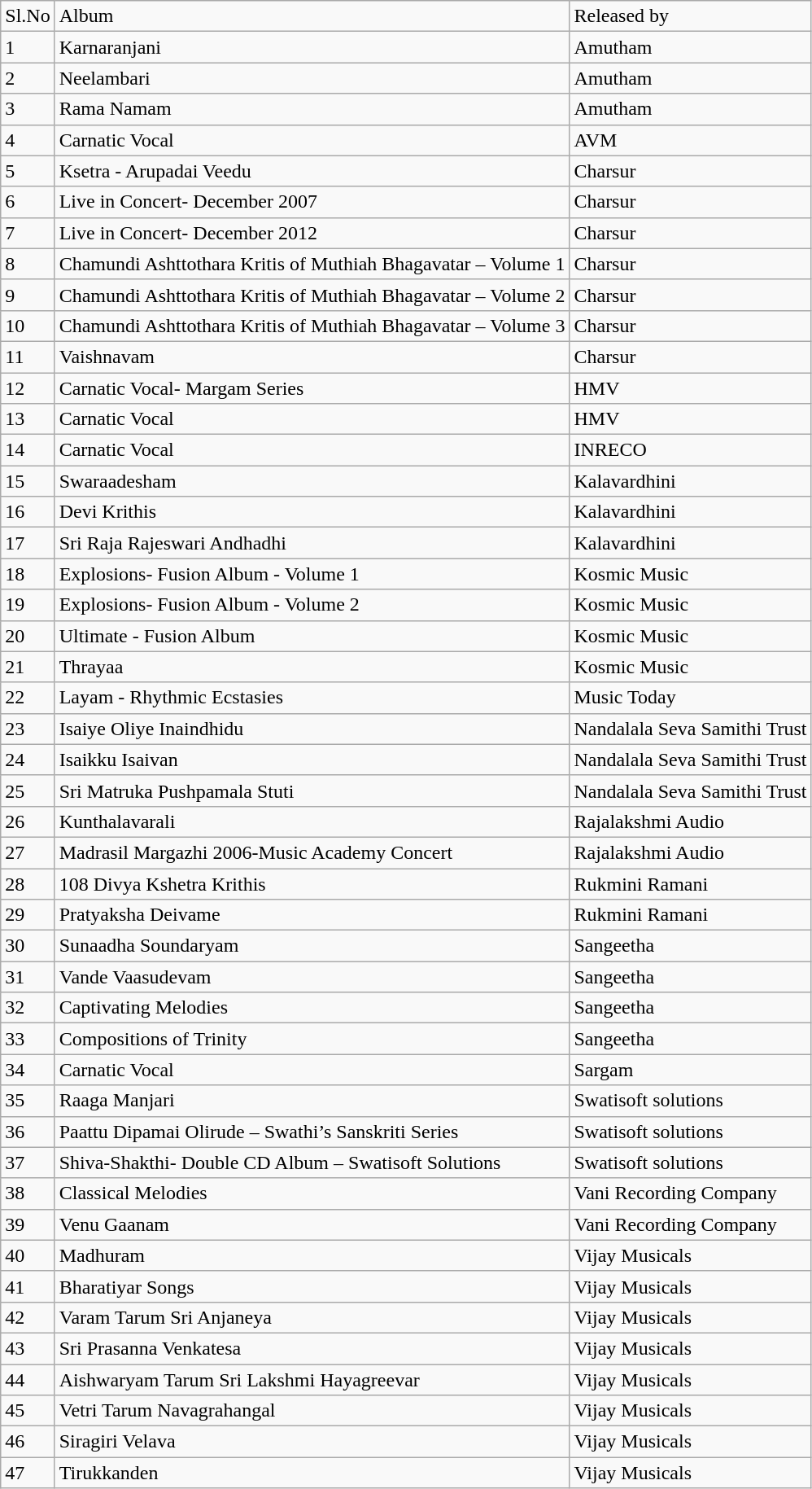<table class="wikitable">
<tr>
<td>Sl.No</td>
<td>Album</td>
<td>Released by</td>
</tr>
<tr>
<td>1</td>
<td>Karnaranjani</td>
<td>Amutham</td>
</tr>
<tr>
<td>2</td>
<td>Neelambari</td>
<td>Amutham</td>
</tr>
<tr>
<td>3</td>
<td>Rama Namam</td>
<td>Amutham</td>
</tr>
<tr>
<td>4</td>
<td>Carnatic Vocal</td>
<td>AVM</td>
</tr>
<tr>
<td>5</td>
<td>Ksetra - Arupadai  Veedu</td>
<td>Charsur</td>
</tr>
<tr>
<td>6</td>
<td>Live in Concert- December 2007</td>
<td>Charsur</td>
</tr>
<tr>
<td>7</td>
<td>Live in Concert- December 2012</td>
<td>Charsur</td>
</tr>
<tr>
<td>8</td>
<td>Chamundi Ashttothara Kritis of Muthiah  Bhagavatar – Volume 1</td>
<td>Charsur</td>
</tr>
<tr>
<td>9</td>
<td>Chamundi Ashttothara Kritis of Muthiah  Bhagavatar – Volume 2</td>
<td>Charsur</td>
</tr>
<tr>
<td>10</td>
<td>Chamundi Ashttothara Kritis of Muthiah  Bhagavatar – Volume 3</td>
<td>Charsur</td>
</tr>
<tr>
<td>11</td>
<td>Vaishnavam</td>
<td>Charsur</td>
</tr>
<tr>
<td>12</td>
<td>Carnatic Vocal- Margam Series</td>
<td>HMV</td>
</tr>
<tr>
<td>13</td>
<td>Carnatic Vocal</td>
<td>HMV</td>
</tr>
<tr>
<td>14</td>
<td>Carnatic Vocal</td>
<td>INRECO</td>
</tr>
<tr>
<td>15</td>
<td>Swaraadesham</td>
<td>Kalavardhini</td>
</tr>
<tr>
<td>16</td>
<td>Devi Krithis</td>
<td>Kalavardhini</td>
</tr>
<tr>
<td>17</td>
<td>Sri Raja Rajeswari  Andhadhi</td>
<td>Kalavardhini</td>
</tr>
<tr>
<td>18</td>
<td>Explosions- Fusion Album - Volume 1</td>
<td>Kosmic Music</td>
</tr>
<tr>
<td>19</td>
<td>Explosions- Fusion Album - Volume 2</td>
<td>Kosmic Music</td>
</tr>
<tr>
<td>20</td>
<td>Ultimate - Fusion Album</td>
<td>Kosmic Music</td>
</tr>
<tr>
<td>21</td>
<td>Thrayaa</td>
<td>Kosmic Music</td>
</tr>
<tr>
<td>22</td>
<td>Layam - Rhythmic Ecstasies</td>
<td>Music Today</td>
</tr>
<tr>
<td>23</td>
<td>Isaiye Oliye  Inaindhidu</td>
<td>Nandalala Seva Samithi  Trust</td>
</tr>
<tr>
<td>24</td>
<td>Isaikku Isaivan</td>
<td>Nandalala Seva Samithi Trust</td>
</tr>
<tr>
<td>25</td>
<td>Sri Matruka  Pushpamala Stuti</td>
<td>Nandalala Seva Samithi Trust</td>
</tr>
<tr>
<td>26</td>
<td>Kunthalavarali</td>
<td>Rajalakshmi Audio</td>
</tr>
<tr>
<td>27</td>
<td>Madrasil Margazhi  2006-Music Academy Concert</td>
<td>Rajalakshmi Audio</td>
</tr>
<tr>
<td>28</td>
<td>108 Divya Kshetra Krithis</td>
<td>Rukmini Ramani</td>
</tr>
<tr>
<td>29</td>
<td>Pratyaksha Deivame</td>
<td>Rukmini Ramani</td>
</tr>
<tr>
<td>30</td>
<td>Sunaadha Soundaryam</td>
<td>Sangeetha</td>
</tr>
<tr>
<td>31</td>
<td>Vande Vaasudevam</td>
<td>Sangeetha</td>
</tr>
<tr>
<td>32</td>
<td>Captivating Melodies</td>
<td>Sangeetha</td>
</tr>
<tr>
<td>33</td>
<td>Compositions of  Trinity</td>
<td>Sangeetha</td>
</tr>
<tr>
<td>34</td>
<td>Carnatic Vocal</td>
<td>Sargam</td>
</tr>
<tr>
<td>35</td>
<td>Raaga Manjari</td>
<td>Swatisoft solutions</td>
</tr>
<tr>
<td>36</td>
<td>Paattu Dipamai Olirude – Swathi’s Sanskriti  Series</td>
<td>Swatisoft solutions</td>
</tr>
<tr>
<td>37</td>
<td>Shiva-Shakthi- Double CD Album – Swatisoft  Solutions</td>
<td>Swatisoft solutions</td>
</tr>
<tr>
<td>38</td>
<td>Classical Melodies</td>
<td>Vani Recording  Company</td>
</tr>
<tr>
<td>39</td>
<td>Venu Gaanam</td>
<td>Vani Recording  Company</td>
</tr>
<tr>
<td>40</td>
<td>Madhuram</td>
<td>Vijay Musicals</td>
</tr>
<tr>
<td>41</td>
<td>Bharatiyar Songs</td>
<td>Vijay Musicals</td>
</tr>
<tr>
<td>42</td>
<td>Varam Tarum Sri  Anjaneya</td>
<td>Vijay Musicals</td>
</tr>
<tr>
<td>43</td>
<td>Sri Prasanna  Venkatesa</td>
<td>Vijay Musicals</td>
</tr>
<tr>
<td>44</td>
<td>Aishwaryam Tarum Sri  Lakshmi Hayagreevar</td>
<td>Vijay Musicals</td>
</tr>
<tr>
<td>45</td>
<td>Vetri Tarum  Navagrahangal</td>
<td>Vijay Musicals</td>
</tr>
<tr>
<td>46</td>
<td>Siragiri Velava</td>
<td>Vijay Musicals</td>
</tr>
<tr>
<td>47</td>
<td>Tirukkanden</td>
<td>Vijay Musicals</td>
</tr>
</table>
